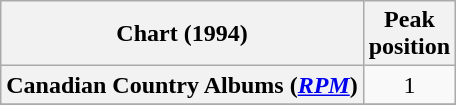<table class="wikitable sortable plainrowheaders" style="text-align:center">
<tr>
<th scope="col">Chart (1994)</th>
<th scope="col">Peak<br>position</th>
</tr>
<tr>
<th scope="row">Canadian Country Albums (<em><a href='#'>RPM</a></em>)</th>
<td>1</td>
</tr>
<tr>
</tr>
<tr>
</tr>
<tr>
</tr>
</table>
